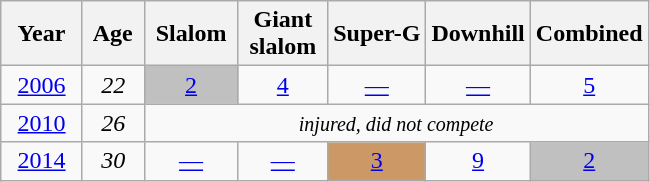<table class=wikitable style="text-align:center">
<tr>
<th>  Year  </th>
<th> Age </th>
<th> Slalom </th>
<th>Giant<br> slalom </th>
<th>Super-G</th>
<th>Downhill</th>
<th>Combined</th>
</tr>
<tr>
<td><a href='#'>2006</a></td>
<td><em>22</em></td>
<td style="background:silver;"><a href='#'>2</a></td>
<td><a href='#'>4</a></td>
<td><a href='#'>—</a></td>
<td><a href='#'>—</a></td>
<td><a href='#'>5</a></td>
</tr>
<tr>
<td><a href='#'>2010</a></td>
<td><em>26</em></td>
<td colspan=5><small><em>injured, did not compete</em></small></td>
</tr>
<tr>
<td><a href='#'>2014</a></td>
<td><em>30</em></td>
<td><a href='#'>—</a></td>
<td><a href='#'>—</a></td>
<td style="background:#c96;"><a href='#'>3</a></td>
<td><a href='#'>9</a></td>
<td style="background:silver;"><a href='#'>2</a></td>
</tr>
</table>
